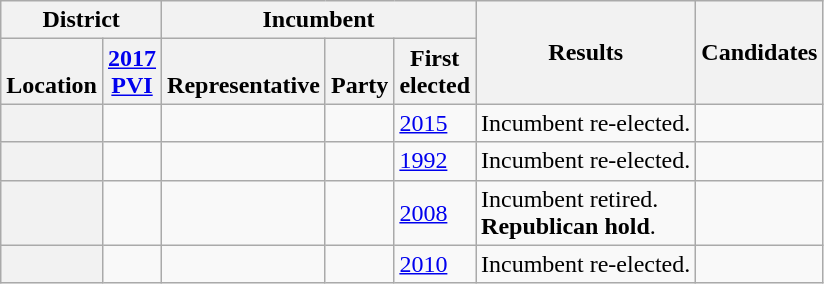<table class="wikitable sortable">
<tr>
<th colspan=2>District</th>
<th colspan=3>Incumbent</th>
<th rowspan=2>Results</th>
<th rowspan=2>Candidates</th>
</tr>
<tr valign=bottom>
<th>Location</th>
<th><a href='#'>2017<br>PVI</a></th>
<th>Representative</th>
<th>Party</th>
<th>First<br>elected</th>
</tr>
<tr>
<th></th>
<td></td>
<td></td>
<td></td>
<td><a href='#'>2015 </a></td>
<td>Incumbent re-elected.</td>
<td nowrap></td>
</tr>
<tr>
<th></th>
<td></td>
<td></td>
<td></td>
<td><a href='#'>1992</a></td>
<td>Incumbent re-elected.</td>
<td nowrap></td>
</tr>
<tr>
<th></th>
<td></td>
<td></td>
<td></td>
<td><a href='#'>2008</a></td>
<td>Incumbent retired.<br><strong>Republican hold</strong>.</td>
<td nowrap></td>
</tr>
<tr>
<th></th>
<td></td>
<td></td>
<td></td>
<td><a href='#'>2010</a></td>
<td>Incumbent re-elected.</td>
<td nowrap></td>
</tr>
</table>
